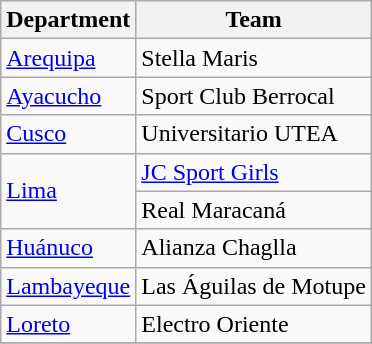<table class="wikitable">
<tr>
<th>Department</th>
<th>Team</th>
</tr>
<tr>
<td><a href='#'>Arequipa</a></td>
<td>Stella Maris</td>
</tr>
<tr>
<td><a href='#'>Ayacucho</a></td>
<td>Sport Club Berrocal</td>
</tr>
<tr>
<td><a href='#'>Cusco</a></td>
<td>Universitario UTEA</td>
</tr>
<tr>
<td rowspan="2"><a href='#'>Lima</a></td>
<td><a href='#'>JC Sport Girls</a></td>
</tr>
<tr>
<td>Real Maracaná</td>
</tr>
<tr>
<td><a href='#'>Huánuco</a></td>
<td>Alianza Chaglla</td>
</tr>
<tr>
<td><a href='#'>Lambayeque</a></td>
<td>Las Águilas de Motupe</td>
</tr>
<tr>
<td><a href='#'>Loreto</a></td>
<td>Electro Oriente</td>
</tr>
<tr>
</tr>
</table>
